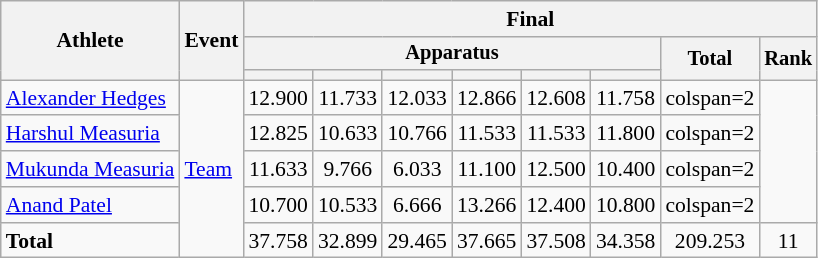<table class="wikitable" style="font-size:90%">
<tr>
<th rowspan=3>Athlete</th>
<th rowspan=3>Event</th>
<th colspan=8>Final</th>
</tr>
<tr style="font-size:95%">
<th colspan=6>Apparatus</th>
<th rowspan=2>Total</th>
<th rowspan=2>Rank</th>
</tr>
<tr style="font-size:95%">
<th></th>
<th></th>
<th></th>
<th></th>
<th></th>
<th></th>
</tr>
<tr align=center>
<td align=left><a href='#'>Alexander Hedges</a></td>
<td align=left rowspan=5><a href='#'>Team</a></td>
<td>12.900</td>
<td>11.733</td>
<td>12.033</td>
<td>12.866</td>
<td>12.608</td>
<td>11.758</td>
<td>colspan=2 </td>
</tr>
<tr align=center>
<td align=left><a href='#'>Harshul Measuria</a></td>
<td>12.825</td>
<td>10.633</td>
<td>10.766</td>
<td>11.533</td>
<td>11.533</td>
<td>11.800</td>
<td>colspan=2 </td>
</tr>
<tr align=center>
<td align=left><a href='#'>Mukunda Measuria</a></td>
<td>11.633</td>
<td>9.766</td>
<td>6.033</td>
<td>11.100</td>
<td>12.500</td>
<td>10.400</td>
<td>colspan=2 </td>
</tr>
<tr align=center>
<td align=left><a href='#'>Anand Patel</a></td>
<td>10.700</td>
<td>10.533</td>
<td>6.666</td>
<td>13.266</td>
<td>12.400</td>
<td>10.800</td>
<td>colspan=2 </td>
</tr>
<tr align=center>
<td align=left><strong>Total</strong></td>
<td>37.758</td>
<td>32.899</td>
<td>29.465</td>
<td>37.665</td>
<td>37.508</td>
<td>34.358</td>
<td>209.253</td>
<td>11</td>
</tr>
</table>
